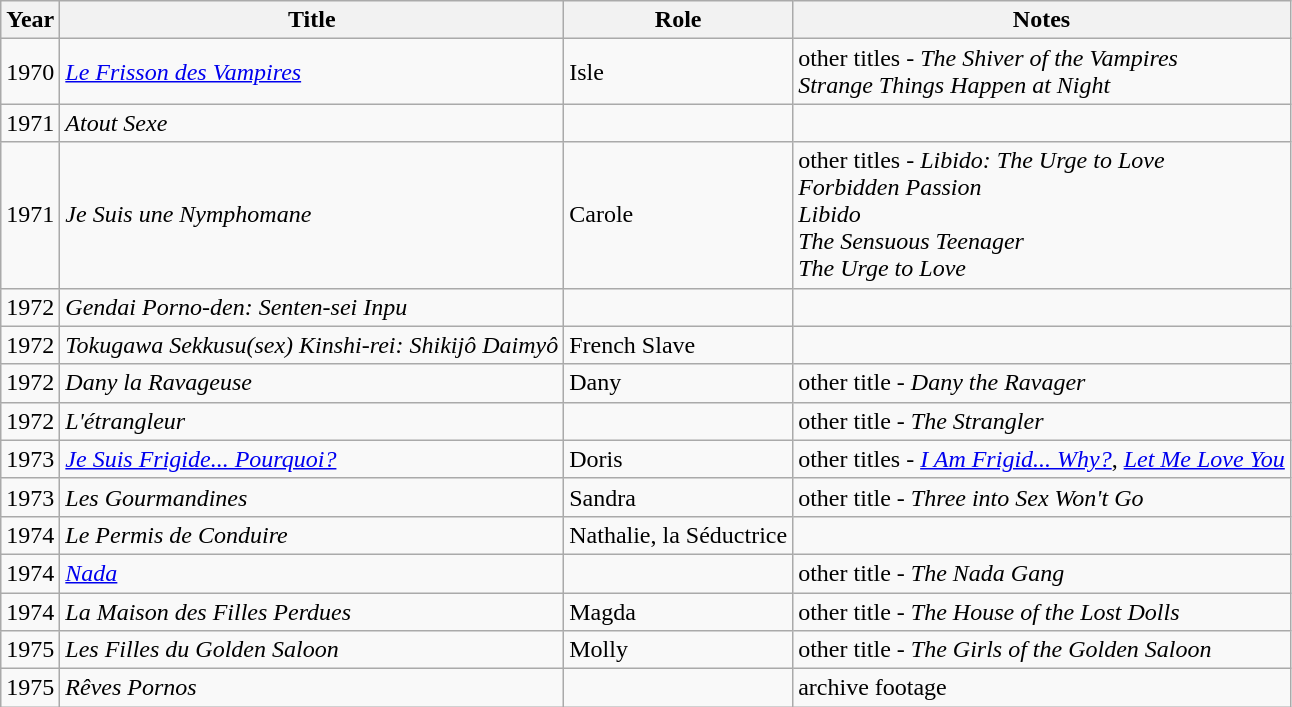<table class="wikitable">
<tr>
<th>Year</th>
<th>Title</th>
<th>Role</th>
<th>Notes</th>
</tr>
<tr>
<td>1970</td>
<td><em><a href='#'>Le Frisson des Vampires</a></em></td>
<td>Isle</td>
<td>other titles - <em>The Shiver of the Vampires</em><br><em>Strange Things Happen at Night</em></td>
</tr>
<tr>
<td>1971</td>
<td><em>Atout Sexe</em></td>
<td></td>
<td></td>
</tr>
<tr>
<td>1971</td>
<td><em>Je Suis une Nymphomane</em></td>
<td>Carole</td>
<td>other titles - <em>Libido: The Urge to Love</em><br><em>Forbidden Passion</em><br><em>Libido</em><br><em>The Sensuous Teenager</em><br><em>The Urge to Love</em></td>
</tr>
<tr>
<td>1972</td>
<td><em>Gendai Porno-den: Senten-sei Inpu</em></td>
<td></td>
<td></td>
</tr>
<tr>
<td>1972</td>
<td><em>Tokugawa Sekkusu(sex) Kinshi-rei: Shikijô Daimyô</em></td>
<td>French Slave</td>
<td></td>
</tr>
<tr>
<td>1972</td>
<td><em>Dany la Ravageuse</em></td>
<td>Dany</td>
<td>other title - <em>Dany the Ravager</em></td>
</tr>
<tr>
<td>1972</td>
<td><em>L'étrangleur</em></td>
<td></td>
<td>other title - <em>The Strangler</em></td>
</tr>
<tr>
<td>1973</td>
<td><em><a href='#'>Je Suis Frigide... Pourquoi?</a></em></td>
<td>Doris</td>
<td>other titles - <em><a href='#'>I Am Frigid... Why?</a></em>, <em><a href='#'>Let Me Love You</a></em></td>
</tr>
<tr>
<td>1973</td>
<td><em>Les Gourmandines</em></td>
<td>Sandra</td>
<td>other title - <em>Three into Sex Won't Go</em></td>
</tr>
<tr>
<td>1974</td>
<td><em>Le Permis de Conduire</em></td>
<td>Nathalie, la Séductrice</td>
<td></td>
</tr>
<tr>
<td>1974</td>
<td><em><a href='#'>Nada</a></em></td>
<td></td>
<td>other title - <em>The Nada Gang</em></td>
</tr>
<tr>
<td>1974</td>
<td><em>La Maison des Filles Perdues</em></td>
<td>Magda</td>
<td>other title - <em>The House of the Lost Dolls</em></td>
</tr>
<tr>
<td>1975</td>
<td><em>Les Filles du Golden Saloon</em></td>
<td>Molly</td>
<td>other title - <em>The Girls of the Golden Saloon</em></td>
</tr>
<tr>
<td>1975</td>
<td><em>Rêves Pornos</em></td>
<td></td>
<td>archive footage</td>
</tr>
</table>
